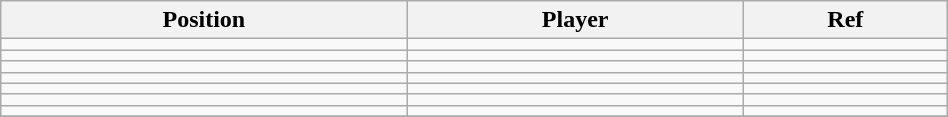<table class="wikitable sortable" style="width:50%; text-align:center; font-size:100%; text-align:left;">
<tr>
<th><strong>Position</strong></th>
<th><strong>Player</strong></th>
<th><strong>Ref</strong></th>
</tr>
<tr>
<td></td>
<td></td>
<td></td>
</tr>
<tr>
<td></td>
<td></td>
<td></td>
</tr>
<tr>
<td></td>
<td></td>
<td></td>
</tr>
<tr>
<td></td>
<td></td>
<td></td>
</tr>
<tr>
<td></td>
<td></td>
<td></td>
</tr>
<tr>
<td></td>
<td></td>
<td></td>
</tr>
<tr>
<td></td>
<td></td>
<td></td>
</tr>
<tr>
</tr>
</table>
